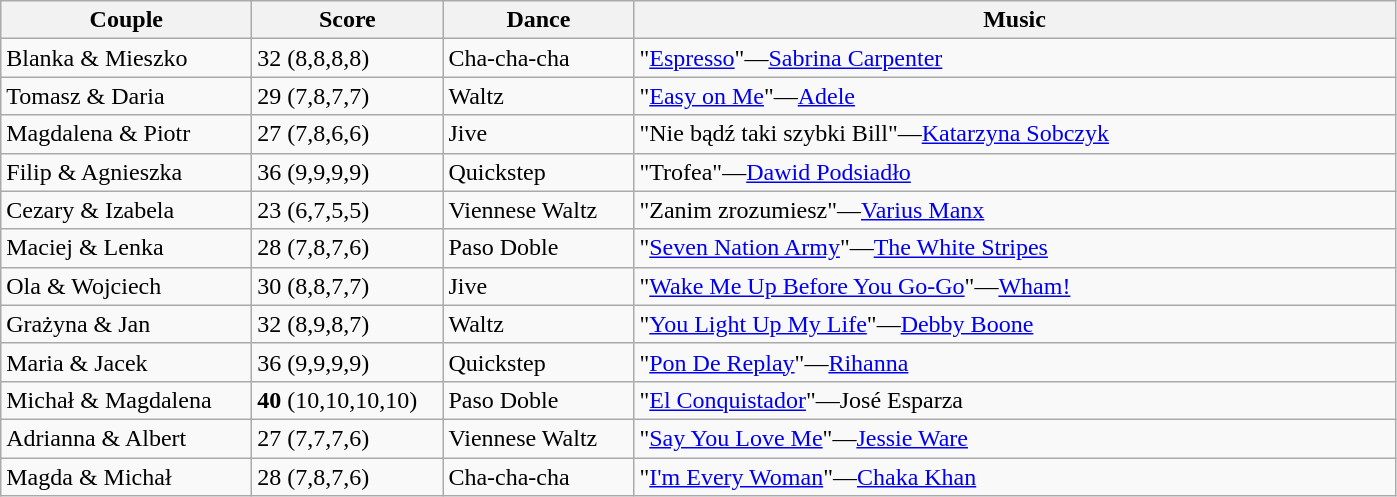<table class="wikitable">
<tr>
<th style="width:160px;">Couple</th>
<th style="width:120px;">Score</th>
<th style="width:120px;">Dance</th>
<th style="width:500px;">Music</th>
</tr>
<tr>
<td>Blanka & Mieszko</td>
<td>32 (8,8,8,8)</td>
<td>Cha-cha-cha</td>
<td>"<a href='#'>Espresso</a>"—<a href='#'>Sabrina Carpenter</a></td>
</tr>
<tr>
<td>Tomasz & Daria</td>
<td>29 (7,8,7,7)</td>
<td>Waltz</td>
<td>"<a href='#'>Easy on Me</a>"—<a href='#'>Adele</a></td>
</tr>
<tr>
<td>Magdalena & Piotr</td>
<td>27 (7,8,6,6)</td>
<td>Jive</td>
<td>"Nie bądź taki szybki Bill"—<a href='#'>Katarzyna Sobczyk</a></td>
</tr>
<tr>
<td>Filip & Agnieszka</td>
<td>36 (9,9,9,9)</td>
<td>Quickstep</td>
<td>"Trofea"—<a href='#'>Dawid Podsiadło</a></td>
</tr>
<tr>
<td>Cezary & Izabela</td>
<td>23 (6,7,5,5)</td>
<td>Viennese Waltz</td>
<td>"Zanim zrozumiesz"—<a href='#'>Varius Manx</a></td>
</tr>
<tr>
<td>Maciej & Lenka</td>
<td>28 (7,8,7,6)</td>
<td>Paso Doble</td>
<td>"<a href='#'>Seven Nation Army</a>"—<a href='#'>The White Stripes</a></td>
</tr>
<tr>
<td>Ola & Wojciech</td>
<td>30 (8,8,7,7)</td>
<td>Jive</td>
<td>"<a href='#'>Wake Me Up Before You Go-Go</a>"—<a href='#'>Wham!</a></td>
</tr>
<tr>
<td>Grażyna & Jan</td>
<td>32 (8,9,8,7)</td>
<td>Waltz</td>
<td>"<a href='#'>You Light Up My Life</a>"—<a href='#'>Debby Boone</a></td>
</tr>
<tr>
<td>Maria & Jacek</td>
<td>36 (9,9,9,9)</td>
<td>Quickstep</td>
<td>"<a href='#'>Pon De Replay</a>"—<a href='#'>Rihanna</a></td>
</tr>
<tr>
<td>Michał & Magdalena</td>
<td><strong>40</strong> (10,10,10,10)</td>
<td>Paso Doble</td>
<td>"<a href='#'>El Conquistador</a>"—José Esparza</td>
</tr>
<tr>
<td>Adrianna & Albert</td>
<td>27 (7,7,7,6)</td>
<td>Viennese Waltz</td>
<td>"<a href='#'>Say You Love Me</a>"—<a href='#'>Jessie Ware</a></td>
</tr>
<tr>
<td>Magda & Michał</td>
<td>28 (7,8,7,6)</td>
<td>Cha-cha-cha</td>
<td>"<a href='#'>I'm Every Woman</a>"—<a href='#'>Chaka Khan</a></td>
</tr>
</table>
